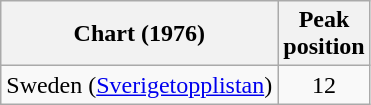<table class="wikitable plainrowheaders">
<tr>
<th>Chart (1976)</th>
<th>Peak<br>position</th>
</tr>
<tr>
<td>Sweden (<a href='#'>Sverigetopplistan</a>)</td>
<td align="center">12</td>
</tr>
</table>
